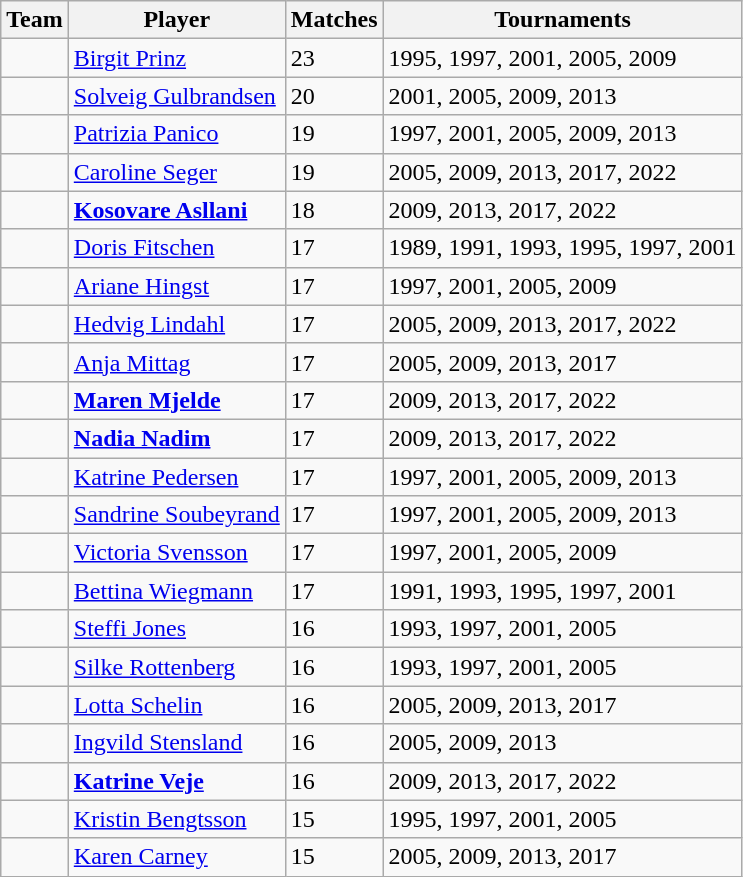<table class="wikitable sortable">
<tr>
<th>Team</th>
<th>Player</th>
<th>Matches</th>
<th>Tournaments</th>
</tr>
<tr>
<td></td>
<td><a href='#'>Birgit Prinz</a></td>
<td>23</td>
<td>1995, 1997, 2001, 2005, 2009</td>
</tr>
<tr>
<td></td>
<td><a href='#'>Solveig Gulbrandsen</a></td>
<td>20</td>
<td>2001, 2005, 2009, 2013</td>
</tr>
<tr>
<td></td>
<td><a href='#'>Patrizia Panico</a></td>
<td>19</td>
<td>1997, 2001, 2005, 2009, 2013</td>
</tr>
<tr>
<td></td>
<td><a href='#'>Caroline Seger</a></td>
<td>19</td>
<td>2005, 2009, 2013, 2017, 2022</td>
</tr>
<tr>
<td></td>
<td><strong><a href='#'>Kosovare Asllani</a></strong></td>
<td>18</td>
<td>2009, 2013, 2017, 2022</td>
</tr>
<tr>
<td></td>
<td><a href='#'>Doris Fitschen</a></td>
<td>17</td>
<td>1989, 1991, 1993, 1995, 1997, 2001</td>
</tr>
<tr>
<td></td>
<td><a href='#'>Ariane Hingst</a></td>
<td>17</td>
<td>1997, 2001, 2005, 2009</td>
</tr>
<tr>
<td></td>
<td><a href='#'>Hedvig Lindahl</a></td>
<td>17</td>
<td>2005, 2009, 2013, 2017, 2022</td>
</tr>
<tr>
<td></td>
<td><a href='#'>Anja Mittag</a></td>
<td>17</td>
<td>2005, 2009, 2013, 2017</td>
</tr>
<tr>
<td></td>
<td><strong><a href='#'>Maren Mjelde</a></strong></td>
<td>17</td>
<td>2009, 2013, 2017, 2022</td>
</tr>
<tr>
<td></td>
<td><strong><a href='#'>Nadia Nadim</a></strong></td>
<td>17</td>
<td>2009, 2013, 2017, 2022</td>
</tr>
<tr>
<td></td>
<td><a href='#'>Katrine Pedersen</a></td>
<td>17</td>
<td>1997, 2001, 2005, 2009, 2013</td>
</tr>
<tr>
<td></td>
<td><a href='#'>Sandrine Soubeyrand</a></td>
<td>17</td>
<td>1997, 2001, 2005, 2009, 2013</td>
</tr>
<tr>
<td></td>
<td><a href='#'>Victoria Svensson</a></td>
<td>17</td>
<td>1997, 2001, 2005, 2009</td>
</tr>
<tr>
<td></td>
<td><a href='#'>Bettina Wiegmann</a></td>
<td>17</td>
<td>1991, 1993, 1995, 1997, 2001</td>
</tr>
<tr>
<td></td>
<td><a href='#'>Steffi Jones</a></td>
<td>16</td>
<td>1993, 1997, 2001, 2005</td>
</tr>
<tr>
<td></td>
<td><a href='#'>Silke Rottenberg</a></td>
<td>16</td>
<td>1993, 1997, 2001, 2005</td>
</tr>
<tr>
<td></td>
<td><a href='#'>Lotta Schelin</a></td>
<td>16</td>
<td>2005, 2009, 2013, 2017</td>
</tr>
<tr>
<td></td>
<td><a href='#'>Ingvild Stensland</a></td>
<td>16</td>
<td>2005, 2009, 2013</td>
</tr>
<tr>
<td></td>
<td><strong><a href='#'>Katrine Veje</a></strong></td>
<td>16</td>
<td>2009, 2013, 2017, 2022</td>
</tr>
<tr>
<td></td>
<td><a href='#'>Kristin Bengtsson</a></td>
<td>15</td>
<td>1995, 1997, 2001, 2005</td>
</tr>
<tr>
<td></td>
<td><a href='#'>Karen Carney</a></td>
<td>15</td>
<td>2005, 2009, 2013, 2017</td>
</tr>
</table>
